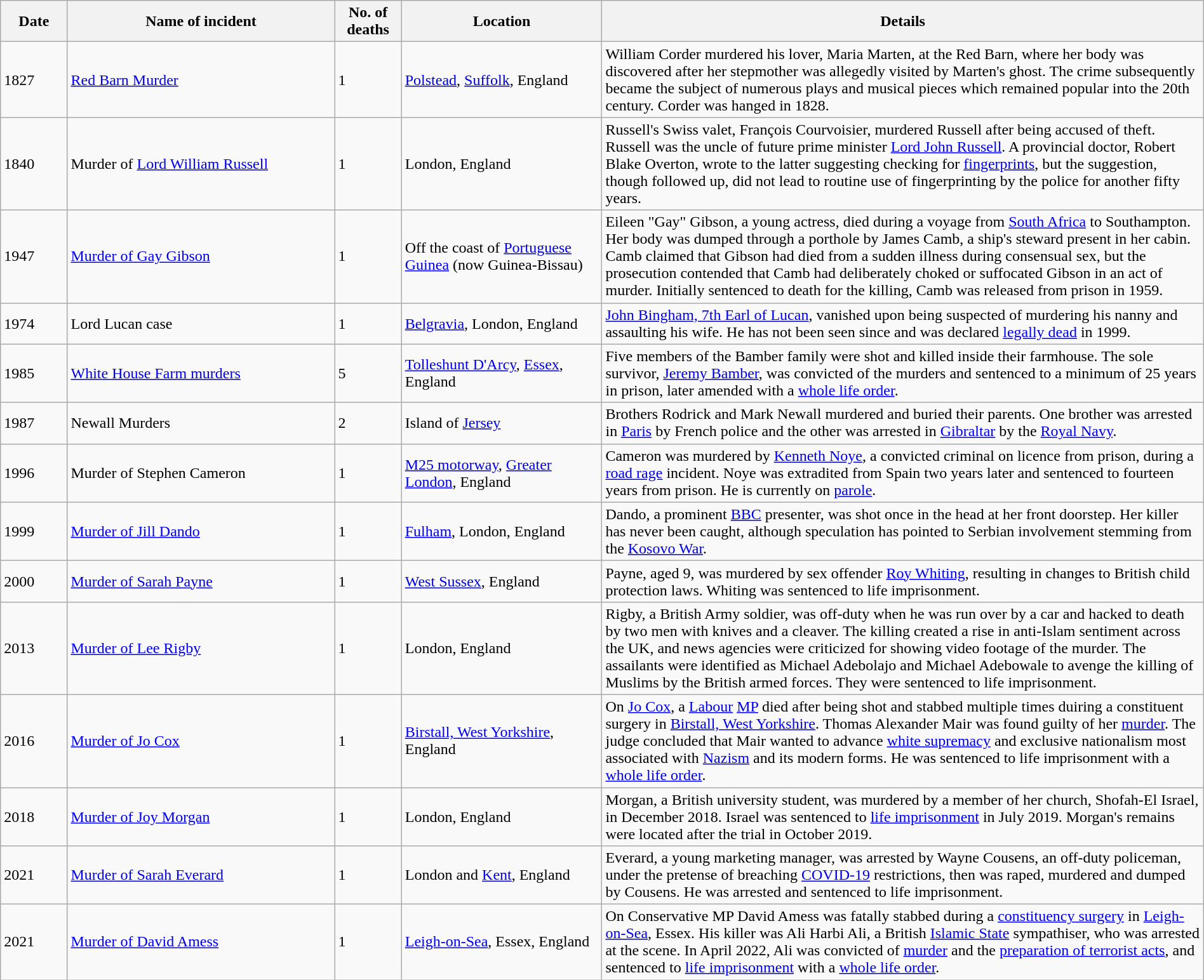<table class="wikitable" width="100%">
<tr>
<th width="5%">Date</th>
<th width="20%">Name of incident</th>
<th width="5%">No. of<br>deaths</th>
<th width="15%">Location</th>
<th width="45%">Details</th>
</tr>
<tr>
<td>1827</td>
<td><a href='#'>Red Barn Murder</a></td>
<td>1</td>
<td><a href='#'>Polstead</a>, <a href='#'>Suffolk</a>, England</td>
<td>William Corder murdered his lover, Maria Marten, at the Red Barn, where her body was discovered after her stepmother was allegedly visited by Marten's ghost. The crime subsequently became the subject of numerous plays and musical pieces which remained popular into the 20th century. Corder was hanged in 1828.</td>
</tr>
<tr>
<td>1840</td>
<td>Murder of <a href='#'>Lord William Russell</a></td>
<td>1</td>
<td>London, England</td>
<td>Russell's Swiss valet, François Courvoisier, murdered Russell after being accused of theft. Russell was the uncle of future prime minister <a href='#'>Lord John Russell</a>. A provincial doctor, Robert Blake Overton, wrote to the latter suggesting checking for <a href='#'>fingerprints</a>, but the suggestion, though followed up, did not lead to routine use of fingerprinting by the police for another fifty years.</td>
</tr>
<tr>
<td>1947</td>
<td><a href='#'>Murder of Gay Gibson</a></td>
<td>1</td>
<td>Off the coast of <a href='#'>Portuguese Guinea</a> (now Guinea-Bissau)</td>
<td>Eileen "Gay" Gibson, a young actress, died during a voyage from <a href='#'>South Africa</a> to Southampton. Her body was dumped through a porthole by James Camb, a ship's steward present in her cabin. Camb claimed that Gibson had died from a sudden illness during consensual sex, but the prosecution contended that Camb had deliberately choked or suffocated Gibson in an act of murder. Initially sentenced to death for the killing, Camb was released from prison in 1959.</td>
</tr>
<tr>
<td>1974</td>
<td>Lord Lucan case</td>
<td>1</td>
<td><a href='#'>Belgravia</a>, London, England</td>
<td><a href='#'>John Bingham, 7th Earl of Lucan</a>, vanished upon being suspected of murdering his nanny and assaulting his wife. He has not been seen since and was declared <a href='#'>legally dead</a> in 1999.</td>
</tr>
<tr>
<td>1985</td>
<td><a href='#'>White House Farm murders</a></td>
<td>5</td>
<td><a href='#'>Tolleshunt D'Arcy</a>, <a href='#'>Essex</a>, England</td>
<td>Five members of the Bamber family were shot and killed inside their farmhouse. The sole survivor, <a href='#'>Jeremy Bamber</a>, was convicted of the murders and sentenced to a minimum of 25 years in prison, later amended with a <a href='#'>whole life order</a>.</td>
</tr>
<tr>
<td>1987</td>
<td>Newall Murders</td>
<td>2</td>
<td>Island of <a href='#'>Jersey</a></td>
<td>Brothers Rodrick and Mark Newall murdered and buried their parents. One brother was arrested in <a href='#'>Paris</a> by French police and the other was arrested in <a href='#'>Gibraltar</a> by the <a href='#'>Royal Navy</a>.</td>
</tr>
<tr>
<td>1996</td>
<td>Murder of Stephen Cameron</td>
<td>1</td>
<td><a href='#'>M25 motorway</a>, <a href='#'>Greater London</a>, England</td>
<td>Cameron was murdered by <a href='#'>Kenneth Noye</a>, a convicted criminal on licence from prison, during a <a href='#'>road rage</a> incident. Noye was extradited from Spain two years later and sentenced to fourteen years from prison. He is currently on <a href='#'>parole</a>.</td>
</tr>
<tr>
<td>1999</td>
<td><a href='#'>Murder of Jill Dando</a></td>
<td>1</td>
<td><a href='#'>Fulham</a>, London, England</td>
<td>Dando, a prominent <a href='#'>BBC</a> presenter, was shot once in the head at her front doorstep. Her killer has never been caught, although speculation has pointed to Serbian involvement stemming from the <a href='#'>Kosovo War</a>.</td>
</tr>
<tr>
<td>2000</td>
<td><a href='#'>Murder of Sarah Payne</a></td>
<td>1</td>
<td><a href='#'>West Sussex</a>, England</td>
<td>Payne, aged 9, was murdered by sex offender <a href='#'>Roy Whiting</a>, resulting in changes to British child protection laws. Whiting was sentenced to life imprisonment.</td>
</tr>
<tr>
<td>2013</td>
<td><a href='#'>Murder of Lee Rigby</a></td>
<td>1</td>
<td>London, England</td>
<td>Rigby, a British Army soldier, was off-duty when he was run over by a car and hacked to death by two men with knives and a cleaver. The killing created a rise in anti-Islam sentiment across the UK, and news agencies were criticized for showing video footage of the murder. The assailants were identified as Michael Adebolajo and Michael Adebowale to avenge the killing of Muslims by the British armed forces.  They were sentenced to life imprisonment.</td>
</tr>
<tr>
<td>2016</td>
<td><a href='#'>Murder of Jo Cox</a></td>
<td>1</td>
<td><a href='#'>Birstall, West&nbsp;Yorkshire</a>, England</td>
<td>On  <a href='#'>Jo Cox</a>, a <a href='#'>Labour</a> <a href='#'>MP</a> died after being shot and stabbed multiple times duiring a constituent surgery in <a href='#'>Birstall, West Yorkshire</a>. Thomas Alexander Mair was found guilty of her <a href='#'>murder</a>. The judge concluded that Mair wanted to advance <a href='#'>white supremacy</a> and exclusive nationalism most associated with <a href='#'>Nazism</a> and its modern forms. He was sentenced to life imprisonment with a <a href='#'>whole life order</a>.</td>
</tr>
<tr>
<td>2018</td>
<td><a href='#'>Murder of Joy Morgan</a></td>
<td>1</td>
<td>London, England</td>
<td>Morgan, a British university student, was murdered by a member of her church, Shofah-El Israel, in December 2018. Israel was sentenced to <a href='#'>life imprisonment</a> in July 2019. Morgan's remains were located after the trial in October 2019.</td>
</tr>
<tr>
<td>2021</td>
<td><a href='#'>Murder of Sarah Everard</a></td>
<td>1</td>
<td>London and <a href='#'>Kent</a>, England</td>
<td>Everard, a young marketing manager, was arrested by Wayne Cousens, an off-duty policeman, under the pretense of breaching <a href='#'>COVID-19</a> restrictions, then was raped, murdered and dumped by Cousens. He was arrested and sentenced to life imprisonment.</td>
</tr>
<tr>
<td>2021</td>
<td><a href='#'>Murder of David Amess</a></td>
<td>1</td>
<td><a href='#'>Leigh-on-Sea</a>, Essex, England</td>
<td>On  Conservative MP David Amess was fatally stabbed during a <a href='#'>constituency surgery</a> in <a href='#'>Leigh-on-Sea</a>, Essex. His killer was Ali Harbi Ali, a British <a href='#'>Islamic State</a> sympathiser, who was arrested at the scene. In April 2022, Ali was convicted of <a href='#'>murder</a> and the <a href='#'>preparation of terrorist acts</a>, and sentenced to <a href='#'>life imprisonment</a> with a <a href='#'>whole life order</a>.</td>
</tr>
</table>
